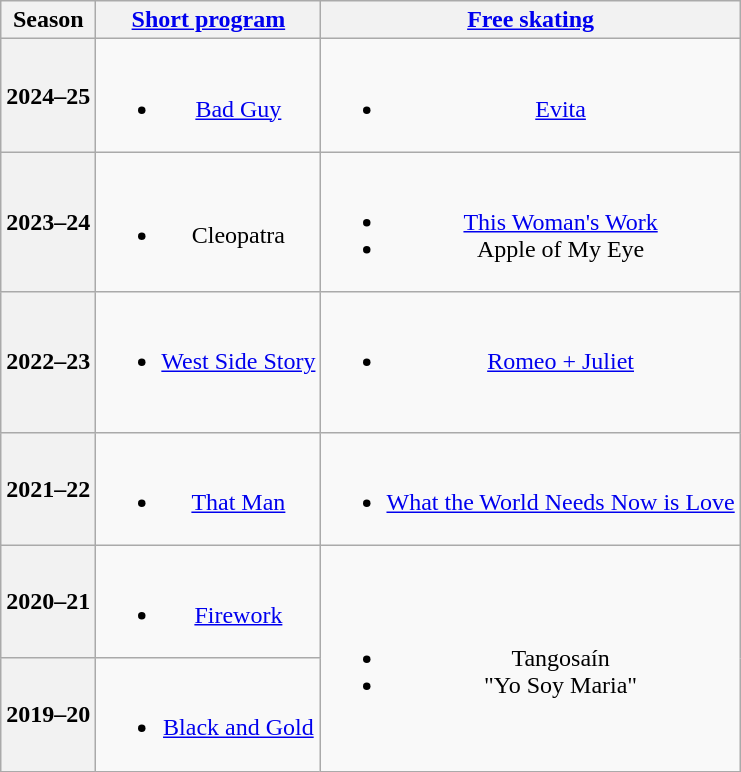<table class=wikitable style=text-align:center>
<tr>
<th>Season</th>
<th><a href='#'>Short program</a></th>
<th><a href='#'>Free skating</a></th>
</tr>
<tr>
<th>2024–25<br></th>
<td><br><ul><li><a href='#'>Bad Guy</a><br></li></ul></td>
<td><br><ul><li><a href='#'>Evita</a> <br> </li></ul></td>
</tr>
<tr>
<th>2023–24<br></th>
<td><br><ul><li>Cleopatra<br></li></ul></td>
<td><br><ul><li><a href='#'>This Woman's Work</a><br></li><li>Apple of My Eye<br></li></ul></td>
</tr>
<tr>
<th>2022–23<br></th>
<td><br><ul><li><a href='#'>West Side Story</a> <br> <br></li></ul></td>
<td><br><ul><li><a href='#'>Romeo + Juliet</a> <br><br></li></ul></td>
</tr>
<tr>
<th>2021–22<br></th>
<td><br><ul><li><a href='#'>That Man</a><br></li></ul></td>
<td><br><ul><li><a href='#'>What the World Needs Now is Love</a><br></li></ul></td>
</tr>
<tr>
<th>2020–21<br></th>
<td><br><ul><li><a href='#'>Firework</a><br> </li></ul></td>
<td rowspan=2><br><ul><li>Tangosaín</li><li>"Yo Soy Maria"<br></li></ul></td>
</tr>
<tr>
<th>2019–20<br></th>
<td><br><ul><li><a href='#'>Black and Gold</a><br></li></ul></td>
</tr>
</table>
